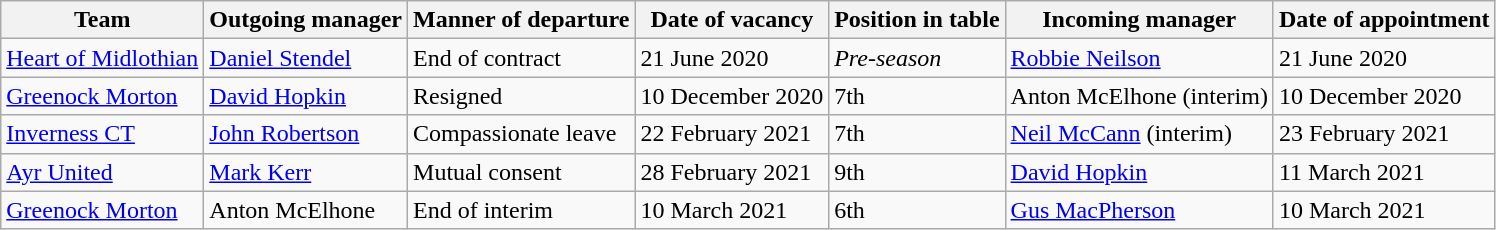<table class="wikitable sortable">
<tr>
<th>Team</th>
<th>Outgoing manager</th>
<th>Manner of departure</th>
<th>Date of vacancy</th>
<th>Position in table</th>
<th>Incoming manager</th>
<th>Date of appointment</th>
</tr>
<tr>
<td><a href='#'>Heart of Midlothian</a></td>
<td> <a href='#'>Daniel Stendel</a></td>
<td>End of contract</td>
<td>21 June 2020</td>
<td><em>Pre-season</em></td>
<td> <a href='#'>Robbie Neilson</a></td>
<td>21 June 2020</td>
</tr>
<tr>
<td><a href='#'>Greenock Morton</a></td>
<td> <a href='#'>David Hopkin</a></td>
<td>Resigned</td>
<td>10 December 2020</td>
<td>7th</td>
<td> Anton McElhone (interim)</td>
<td>10 December 2020</td>
</tr>
<tr>
<td><a href='#'>Inverness CT</a></td>
<td> <a href='#'>John Robertson</a></td>
<td>Compassionate leave</td>
<td>22 February 2021</td>
<td>7th</td>
<td> <a href='#'>Neil McCann</a> (interim)</td>
<td>23 February 2021</td>
</tr>
<tr>
<td><a href='#'>Ayr United</a></td>
<td> <a href='#'>Mark Kerr</a></td>
<td>Mutual consent</td>
<td>28 February 2021</td>
<td>9th</td>
<td> <a href='#'>David Hopkin</a></td>
<td>11 March 2021</td>
</tr>
<tr>
<td><a href='#'>Greenock Morton</a></td>
<td> Anton McElhone</td>
<td>End of interim</td>
<td>10 March 2021</td>
<td>6th</td>
<td> <a href='#'>Gus MacPherson</a></td>
<td>10 March 2021</td>
</tr>
</table>
